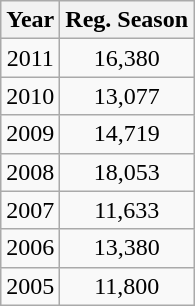<table class="wikitable sortable">
<tr>
<th>Year</th>
<th>Reg. Season</th>
</tr>
<tr style="text-align:center;">
<td>2011</td>
<td style="text-align:center;">16,380</td>
</tr>
<tr style="text-align:center;">
<td>2010</td>
<td style="text-align:center;">13,077</td>
</tr>
<tr style="text-align:center;">
<td>2009</td>
<td style="text-align:center;">14,719</td>
</tr>
<tr style="text-align:center;">
<td>2008</td>
<td style="text-align:center;">18,053</td>
</tr>
<tr style="text-align:center;">
<td>2007</td>
<td style="text-align:center;">11,633</td>
</tr>
<tr style="text-align:center;">
<td>2006</td>
<td style="text-align:center;">13,380</td>
</tr>
<tr style="text-align:center;">
<td>2005</td>
<td style="text-align:center;">11,800</td>
</tr>
</table>
